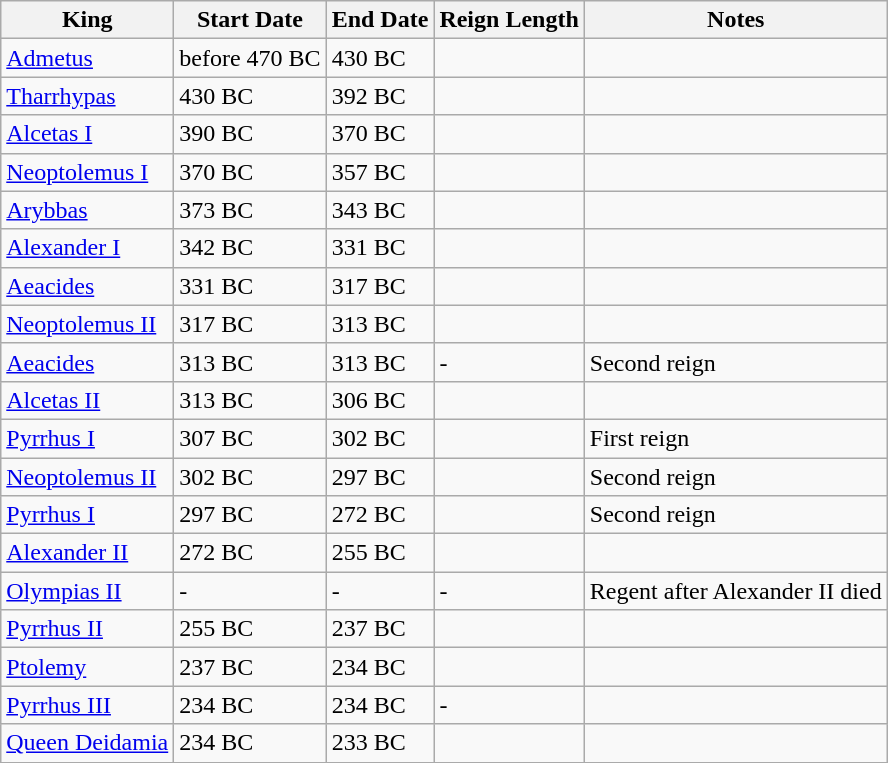<table class="wikitable">
<tr>
<th>King</th>
<th>Start Date</th>
<th>End Date</th>
<th>Reign Length</th>
<th>Notes</th>
</tr>
<tr>
<td><a href='#'>Admetus</a></td>
<td>before 470 BC</td>
<td>430 BC</td>
<td></td>
<td></td>
</tr>
<tr>
<td><a href='#'>Tharrhypas</a></td>
<td>430 BC</td>
<td>392 BC</td>
<td></td>
<td></td>
</tr>
<tr>
<td><a href='#'>Alcetas I</a></td>
<td>390 BC</td>
<td>370 BC</td>
<td></td>
<td></td>
</tr>
<tr>
<td><a href='#'>Neoptolemus I</a></td>
<td>370 BC</td>
<td>357 BC</td>
<td></td>
<td></td>
</tr>
<tr>
<td><a href='#'>Arybbas</a></td>
<td>373 BC</td>
<td>343 BC</td>
<td></td>
<td></td>
</tr>
<tr>
<td><a href='#'>Alexander I</a></td>
<td>342 BC</td>
<td>331 BC</td>
<td></td>
<td></td>
</tr>
<tr>
<td><a href='#'>Aeacides</a></td>
<td>331 BC</td>
<td>317 BC</td>
<td></td>
<td></td>
</tr>
<tr>
<td><a href='#'>Neoptolemus II</a></td>
<td>317 BC</td>
<td>313 BC</td>
<td></td>
<td></td>
</tr>
<tr>
<td><a href='#'>Aeacides</a></td>
<td>313 BC</td>
<td>313 BC</td>
<td>-</td>
<td>Second reign</td>
</tr>
<tr>
<td><a href='#'>Alcetas II</a></td>
<td>313 BC</td>
<td>306 BC</td>
<td></td>
<td></td>
</tr>
<tr>
<td><a href='#'>Pyrrhus I</a></td>
<td>307 BC</td>
<td>302 BC</td>
<td></td>
<td>First reign</td>
</tr>
<tr>
<td><a href='#'>Neoptolemus II</a></td>
<td>302 BC</td>
<td>297 BC</td>
<td></td>
<td>Second reign</td>
</tr>
<tr>
<td><a href='#'>Pyrrhus I</a></td>
<td>297 BC</td>
<td>272 BC</td>
<td></td>
<td>Second reign</td>
</tr>
<tr>
<td><a href='#'>Alexander II</a></td>
<td>272 BC</td>
<td>255 BC</td>
<td></td>
<td></td>
</tr>
<tr>
<td><a href='#'>Olympias II</a></td>
<td>-</td>
<td>-</td>
<td>-</td>
<td>Regent after Alexander II died</td>
</tr>
<tr>
<td><a href='#'>Pyrrhus II</a></td>
<td>255 BC</td>
<td>237 BC</td>
<td></td>
<td></td>
</tr>
<tr>
<td><a href='#'>Ptolemy</a></td>
<td>237 BC</td>
<td>234 BC</td>
<td></td>
<td></td>
</tr>
<tr>
<td><a href='#'>Pyrrhus III</a></td>
<td>234 BC</td>
<td>234 BC</td>
<td>-</td>
<td></td>
</tr>
<tr>
<td><a href='#'>Queen Deidamia</a></td>
<td>234 BC</td>
<td>233 BC</td>
<td></td>
<td></td>
</tr>
</table>
